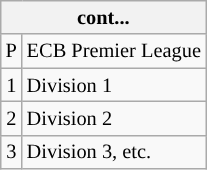<table class="wikitable" style="font-size:85%">
<tr>
<th colspan=2>cont...</th>
</tr>
<tr>
<td style="text-align: center;">P</td>
<td>ECB Premier League</td>
</tr>
<tr>
<td style="text-align: center;">1</td>
<td>Division 1</td>
</tr>
<tr>
<td style="text-align: center;">2</td>
<td>Division 2</td>
</tr>
<tr>
<td style="text-align: center;">3</td>
<td>Division 3, etc.</td>
</tr>
</table>
